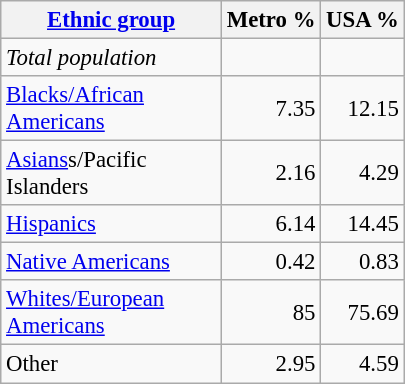<table class="wikitable sortable" style="text-align:right; font-size:95%;">
<tr>
<th width="140"><a href='#'>Ethnic group</a></th>
<th>Metro %</th>
<th>USA %</th>
</tr>
<tr>
<td align="left"><em>Total population</em></td>
<td></td>
<td></td>
</tr>
<tr>
<td align="left"><a href='#'>Blacks/African Americans</a></td>
<td>7.35</td>
<td>12.15</td>
</tr>
<tr>
<td align="left"><a href='#'>Asians</a>s/Pacific Islanders</td>
<td>2.16</td>
<td>4.29</td>
</tr>
<tr>
<td align="left"><a href='#'>Hispanics</a></td>
<td>6.14</td>
<td>14.45</td>
</tr>
<tr>
<td align="left"><a href='#'>Native Americans</a></td>
<td>0.42</td>
<td>0.83</td>
</tr>
<tr>
<td align="left"><a href='#'>Whites/European Americans</a></td>
<td>85</td>
<td>75.69</td>
</tr>
<tr>
<td align="left">Other</td>
<td>2.95</td>
<td>4.59</td>
</tr>
</table>
